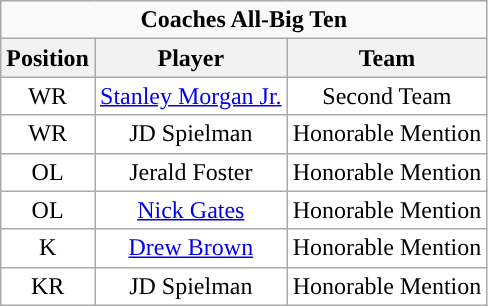<table class="wikitable sortable" style="text-align:center">
<tr>
<td colspan="3"><strong>Coaches All-Big Ten</strong></td>
</tr>
<tr>
<th>Position</th>
<th>Player</th>
<th>Team</th>
</tr>
<tr style="text-align:center;">
<td style="background:white">WR</td>
<td style="background:white"><a href='#'>Stanley Morgan Jr.</a></td>
<td style="background:white">Second Team</td>
</tr>
<tr style="text-align:center;">
<td style="background:white">WR</td>
<td style="background:white">JD Spielman</td>
<td style="background:white">Honorable Mention</td>
</tr>
<tr style="text-align:center;">
<td style="background:white">OL</td>
<td style="background:white">Jerald Foster</td>
<td style="background:white">Honorable Mention</td>
</tr>
<tr style="text-align:center;">
<td style="background:white">OL</td>
<td style="background:white"><a href='#'>Nick Gates</a></td>
<td style="background:white">Honorable Mention</td>
</tr>
<tr style="text-align:center;">
<td style="background:white">K</td>
<td style="background:white"><a href='#'>Drew Brown</a></td>
<td style="background:white">Honorable Mention</td>
</tr>
<tr style="text-align:center;">
<td style="background:white">KR</td>
<td style="background:white">JD Spielman</td>
<td style="background:white">Honorable Mention</td>
</tr>
</table>
